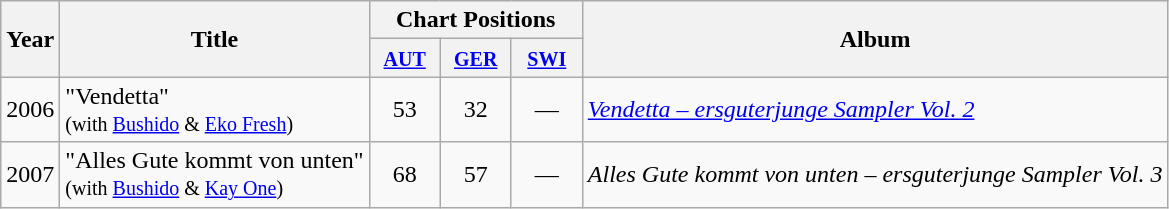<table class="wikitable">
<tr>
<th rowspan="2">Year</th>
<th rowspan="2">Title</th>
<th colspan="3">Chart Positions</th>
<th rowspan="2">Album</th>
</tr>
<tr>
<th style="width:40px;"><small><a href='#'>AUT</a></small></th>
<th style="width:40px;"><small><a href='#'>GER</a></small></th>
<th style="width:40px;"><small><a href='#'>SWI</a></small></th>
</tr>
<tr>
<td>2006</td>
<td>"Vendetta" <br><small>(with <a href='#'>Bushido</a> & <a href='#'>Eko Fresh</a>)</small></td>
<td style="text-align:center;">53</td>
<td style="text-align:center;">32</td>
<td style="text-align:center;">—</td>
<td><em><a href='#'>Vendetta – ersguterjunge Sampler Vol. 2</a></em></td>
</tr>
<tr>
<td>2007</td>
<td>"Alles Gute kommt von unten" <br><small>(with <a href='#'>Bushido</a> & <a href='#'>Kay One</a>)</small></td>
<td style="text-align:center;">68</td>
<td style="text-align:center;">57</td>
<td style="text-align:center;">—</td>
<td><em>Alles Gute kommt von unten – ersguterjunge Sampler Vol. 3</em></td>
</tr>
</table>
